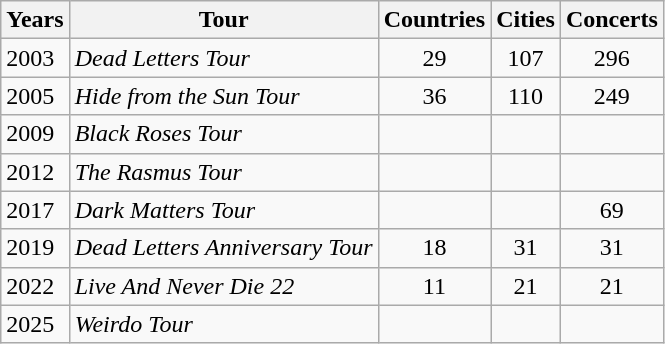<table class="wikitable">
<tr>
<th align="left">Years</th>
<th style="text-align:center;">Tour</th>
<th style="text-align:center;">Countries</th>
<th style="text-align:center;">Cities</th>
<th style="text-align:center;">Concerts</th>
</tr>
<tr>
<td align="left">2003</td>
<td align="left"><em>Dead Letters Tour</em></td>
<td style="text-align:center;">29</td>
<td style="text-align:center;">107</td>
<td style="text-align:center;">296</td>
</tr>
<tr>
<td align="left">2005</td>
<td align="left"><em>Hide from the Sun Tour</em></td>
<td style="text-align:center;">36</td>
<td style="text-align:center;">110</td>
<td style="text-align:center;">249</td>
</tr>
<tr>
<td align="left">2009</td>
<td align="left"><em>Black Roses Tour</em></td>
<td style="text-align:center;"></td>
<td style="text-align:center;"></td>
<td style="text-align:center;"></td>
</tr>
<tr>
<td align="left">2012</td>
<td align="left"><em>The Rasmus Tour</em></td>
<td style="text-align:center;"></td>
<td style="text-align:center;"></td>
<td style="text-align:center;"></td>
</tr>
<tr>
<td align="left">2017</td>
<td align="left"><em>Dark Matters Tour</em></td>
<td style="text-align:center;"></td>
<td style="text-align:center;"></td>
<td style="text-align:center;">69</td>
</tr>
<tr>
<td align="left">2019</td>
<td align="left"><em>Dead Letters Anniversary Tour</em></td>
<td style="text-align:center;">18</td>
<td style="text-align:center;">31</td>
<td style="text-align:center;">31</td>
</tr>
<tr>
<td align="left">2022</td>
<td align="left"><em>Live And Never Die 22</em></td>
<td style="text-align:center;">11</td>
<td style="text-align:center;">21</td>
<td style="text-align:center;">21</td>
</tr>
<tr>
<td align="left">2025</td>
<td align="left"><em>Weirdo Tour</em></td>
<td style="text-align:center;"></td>
<td style="text-align:center;"></td>
<td style="text-align:center;"></td>
</tr>
</table>
